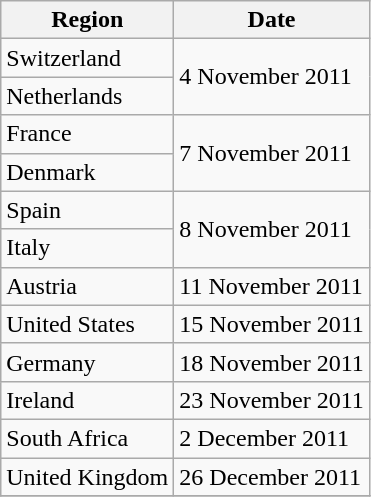<table class="wikitable">
<tr>
<th>Region</th>
<th>Date</th>
</tr>
<tr>
<td>Switzerland</td>
<td rowspan="2">4 November 2011</td>
</tr>
<tr>
<td>Netherlands</td>
</tr>
<tr>
<td>France</td>
<td rowspan="2">7 November 2011</td>
</tr>
<tr>
<td>Denmark</td>
</tr>
<tr>
<td>Spain</td>
<td rowspan="2">8 November 2011</td>
</tr>
<tr>
<td>Italy</td>
</tr>
<tr>
<td>Austria</td>
<td>11 November 2011</td>
</tr>
<tr>
<td>United States</td>
<td>15 November 2011</td>
</tr>
<tr>
<td>Germany</td>
<td>18 November 2011</td>
</tr>
<tr>
<td>Ireland</td>
<td>23 November 2011</td>
</tr>
<tr>
<td>South Africa</td>
<td>2 December 2011</td>
</tr>
<tr>
<td>United Kingdom</td>
<td>26 December 2011</td>
</tr>
<tr>
</tr>
</table>
